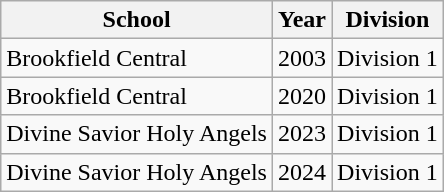<table class="wikitable">
<tr>
<th>School</th>
<th>Year</th>
<th>Division</th>
</tr>
<tr>
<td>Brookfield Central</td>
<td>2003</td>
<td>Division 1</td>
</tr>
<tr>
<td>Brookfield Central</td>
<td>2020</td>
<td>Division 1</td>
</tr>
<tr>
<td>Divine Savior Holy Angels</td>
<td>2023</td>
<td>Division 1</td>
</tr>
<tr>
<td>Divine Savior Holy Angels</td>
<td>2024</td>
<td>Division 1</td>
</tr>
</table>
